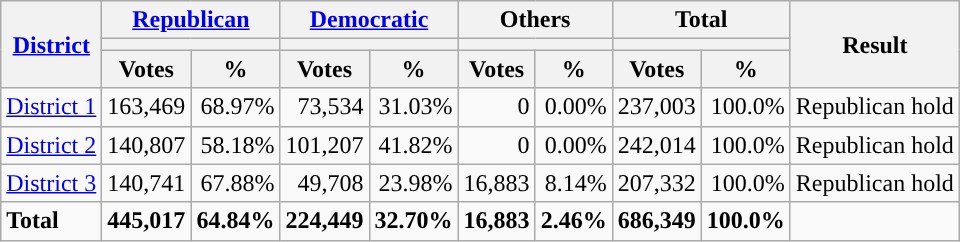<table class="wikitable plainrowheaders sortable" style="font-size:100%; text-align:right;">
<tr>
<th scope=col rowspan=3><a href='#'>District</a></th>
<th scope=col colspan=2><a href='#'>Republican</a></th>
<th scope=col colspan=2><a href='#'>Democratic</a></th>
<th scope=col colspan=2>Others</th>
<th scope=col colspan=2>Total</th>
<th scope=col rowspan=3>Result</th>
</tr>
<tr>
<th scope=col colspan=2 style="background:"></th>
<th scope=col colspan=2 style="background:"></th>
<th scope=col colspan=2></th>
<th scope=col colspan=2></th>
</tr>
<tr>
<th scope=col data-sort-type="number">Votes</th>
<th scope=col data-sort-type="number">%</th>
<th scope=col data-sort-type="number">Votes</th>
<th scope=col data-sort-type="number">%</th>
<th scope=col data-sort-type="number">Votes</th>
<th scope=col data-sort-type="number">%</th>
<th scope=col data-sort-type="number">Votes</th>
<th scope=col data-sort-type="number">%</th>
</tr>
<tr>
<td align=left><a href='#'>District 1</a></td>
<td>163,469</td>
<td>68.97%</td>
<td>73,534</td>
<td>31.03%</td>
<td>0</td>
<td>0.00%</td>
<td>237,003</td>
<td>100.0%</td>
<td align=left>Republican hold</td>
</tr>
<tr>
<td align=left><a href='#'>District 2</a></td>
<td>140,807</td>
<td>58.18%</td>
<td>101,207</td>
<td>41.82%</td>
<td>0</td>
<td>0.00%</td>
<td>242,014</td>
<td>100.0%</td>
<td align=left>Republican hold</td>
</tr>
<tr>
<td align=left><a href='#'>District 3</a></td>
<td>140,741</td>
<td>67.88%</td>
<td>49,708</td>
<td>23.98%</td>
<td>16,883</td>
<td>8.14%</td>
<td>207,332</td>
<td>100.0%</td>
<td align=left>Republican hold</td>
</tr>
<tr class="sortbottom" style="font-weight:bold">
<td align=left>Total</td>
<td>445,017</td>
<td>64.84%</td>
<td>224,449</td>
<td>32.70%</td>
<td>16,883</td>
<td>2.46%</td>
<td>686,349</td>
<td>100.0%</td>
<td></td>
</tr>
</table>
